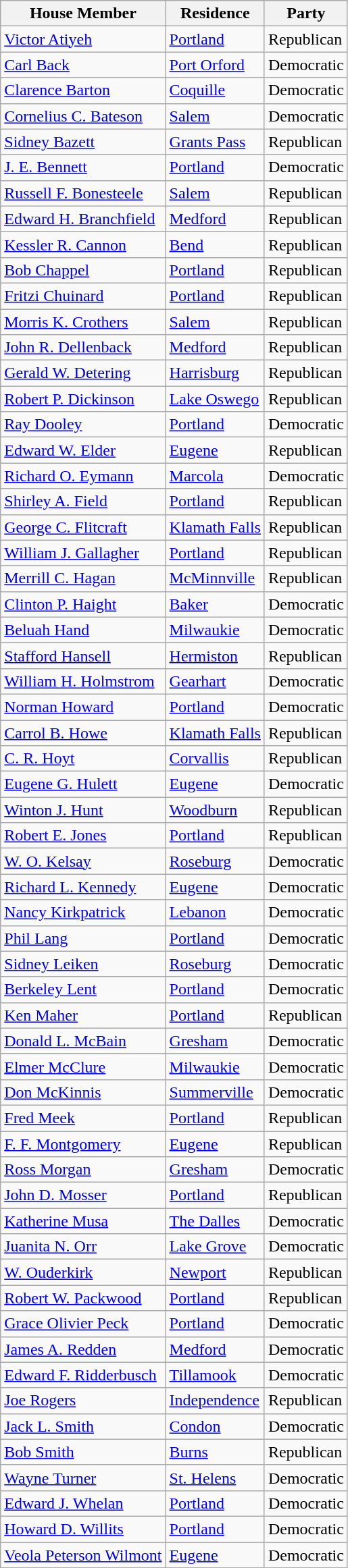<table class="wikitable">
<tr>
<th>House Member</th>
<th>Residence</th>
<th>Party</th>
</tr>
<tr>
<td><a href='#'>Victor Atiyeh</a></td>
<td><a href='#'>Portland</a></td>
<td>Republican</td>
</tr>
<tr>
<td><a href='#'>Carl Back</a></td>
<td><a href='#'>Port Orford</a></td>
<td>Democratic</td>
</tr>
<tr>
<td><a href='#'>Clarence Barton</a></td>
<td><a href='#'>Coquille</a></td>
<td>Democratic</td>
</tr>
<tr>
<td><a href='#'>Cornelius C. Bateson</a></td>
<td><a href='#'>Salem</a></td>
<td>Democratic</td>
</tr>
<tr>
<td><a href='#'>Sidney Bazett</a></td>
<td><a href='#'>Grants Pass</a></td>
<td>Republican</td>
</tr>
<tr>
<td><a href='#'>J. E. Bennett</a></td>
<td><a href='#'>Portland</a></td>
<td>Democratic</td>
</tr>
<tr>
<td><a href='#'>Russell F. Bonesteele</a></td>
<td><a href='#'>Salem</a></td>
<td>Republican</td>
</tr>
<tr>
<td><a href='#'>Edward H. Branchfield</a></td>
<td><a href='#'>Medford</a></td>
<td>Republican</td>
</tr>
<tr>
<td><a href='#'>Kessler R. Cannon</a></td>
<td><a href='#'>Bend</a></td>
<td>Republican</td>
</tr>
<tr>
<td><a href='#'>Bob Chappel</a></td>
<td><a href='#'>Portland</a></td>
<td>Republican</td>
</tr>
<tr>
<td><a href='#'>Fritzi Chuinard</a></td>
<td><a href='#'>Portland</a></td>
<td>Republican</td>
</tr>
<tr>
<td><a href='#'>Morris K. Crothers</a></td>
<td><a href='#'>Salem</a></td>
<td>Republican</td>
</tr>
<tr>
<td><a href='#'>John R. Dellenback</a></td>
<td><a href='#'>Medford</a></td>
<td>Republican</td>
</tr>
<tr>
<td><a href='#'>Gerald W. Detering</a></td>
<td><a href='#'>Harrisburg</a></td>
<td>Republican</td>
</tr>
<tr>
<td><a href='#'>Robert P. Dickinson</a></td>
<td><a href='#'>Lake Oswego</a></td>
<td>Republican</td>
</tr>
<tr>
<td><a href='#'>Ray Dooley</a></td>
<td><a href='#'>Portland</a></td>
<td>Democratic</td>
</tr>
<tr>
<td><a href='#'>Edward W. Elder</a></td>
<td><a href='#'>Eugene</a></td>
<td>Republican</td>
</tr>
<tr>
<td><a href='#'>Richard O. Eymann</a></td>
<td><a href='#'>Marcola</a></td>
<td>Democratic</td>
</tr>
<tr>
<td><a href='#'>Shirley A. Field</a></td>
<td><a href='#'>Portland</a></td>
<td>Republican</td>
</tr>
<tr>
<td><a href='#'>George C. Flitcraft</a></td>
<td><a href='#'>Klamath Falls</a></td>
<td>Republican</td>
</tr>
<tr>
<td><a href='#'>William J. Gallagher</a></td>
<td><a href='#'>Portland</a></td>
<td>Republican</td>
</tr>
<tr>
<td><a href='#'>Merrill C. Hagan</a></td>
<td><a href='#'>McMinnville</a></td>
<td>Republican</td>
</tr>
<tr>
<td><a href='#'>Clinton P. Haight</a></td>
<td><a href='#'>Baker</a></td>
<td>Democratic</td>
</tr>
<tr>
<td><a href='#'>Beluah Hand</a></td>
<td><a href='#'>Milwaukie</a></td>
<td>Democratic</td>
</tr>
<tr>
<td><a href='#'>Stafford Hansell</a></td>
<td><a href='#'>Hermiston</a></td>
<td>Republican</td>
</tr>
<tr>
<td><a href='#'>William H. Holmstrom</a></td>
<td><a href='#'>Gearhart</a></td>
<td>Democratic</td>
</tr>
<tr>
<td><a href='#'>Norman Howard</a></td>
<td><a href='#'>Portland</a></td>
<td>Democratic</td>
</tr>
<tr>
<td><a href='#'>Carrol B. Howe</a></td>
<td><a href='#'>Klamath Falls</a></td>
<td>Republican</td>
</tr>
<tr>
<td><a href='#'>C. R. Hoyt</a></td>
<td><a href='#'>Corvallis</a></td>
<td>Republican</td>
</tr>
<tr>
<td><a href='#'>Eugene G. Hulett</a></td>
<td><a href='#'>Eugene</a></td>
<td>Democratic</td>
</tr>
<tr>
<td><a href='#'>Winton J. Hunt</a></td>
<td><a href='#'>Woodburn</a></td>
<td>Republican</td>
</tr>
<tr>
<td><a href='#'>Robert E. Jones</a></td>
<td><a href='#'>Portland</a></td>
<td>Republican</td>
</tr>
<tr>
<td><a href='#'>W. O. Kelsay</a></td>
<td><a href='#'>Roseburg</a></td>
<td>Democratic</td>
</tr>
<tr>
<td><a href='#'>Richard L. Kennedy</a></td>
<td><a href='#'>Eugene</a></td>
<td>Democratic</td>
</tr>
<tr>
<td><a href='#'>Nancy Kirkpatrick</a></td>
<td><a href='#'>Lebanon</a></td>
<td>Democratic</td>
</tr>
<tr>
<td><a href='#'>Phil Lang</a></td>
<td><a href='#'>Portland</a></td>
<td>Democratic</td>
</tr>
<tr>
<td><a href='#'>Sidney Leiken</a></td>
<td><a href='#'>Roseburg</a></td>
<td>Democratic</td>
</tr>
<tr>
<td><a href='#'>Berkeley Lent</a></td>
<td><a href='#'>Portland</a></td>
<td>Democratic</td>
</tr>
<tr>
<td><a href='#'>Ken Maher</a></td>
<td><a href='#'>Portland</a></td>
<td>Republican</td>
</tr>
<tr>
<td><a href='#'>Donald L. McBain</a></td>
<td><a href='#'>Gresham</a></td>
<td>Democratic</td>
</tr>
<tr>
<td><a href='#'>Elmer McClure</a></td>
<td><a href='#'>Milwaukie</a></td>
<td>Democratic</td>
</tr>
<tr>
<td><a href='#'>Don McKinnis</a></td>
<td><a href='#'>Summerville</a></td>
<td>Democratic</td>
</tr>
<tr>
<td><a href='#'>Fred Meek</a></td>
<td><a href='#'>Portland</a></td>
<td>Republican</td>
</tr>
<tr>
<td><a href='#'>F. F. Montgomery</a></td>
<td><a href='#'>Eugene</a></td>
<td>Republican</td>
</tr>
<tr>
<td><a href='#'>Ross Morgan</a></td>
<td><a href='#'>Gresham</a></td>
<td>Democratic</td>
</tr>
<tr>
<td><a href='#'>John D. Mosser</a></td>
<td><a href='#'>Portland</a></td>
<td>Republican</td>
</tr>
<tr>
<td><a href='#'>Katherine Musa</a></td>
<td><a href='#'>The Dalles</a></td>
<td>Democratic</td>
</tr>
<tr>
<td><a href='#'>Juanita N. Orr</a></td>
<td><a href='#'>Lake Grove</a></td>
<td>Democratic</td>
</tr>
<tr>
<td><a href='#'>W. Ouderkirk</a></td>
<td><a href='#'>Newport</a></td>
<td>Republican</td>
</tr>
<tr>
<td><a href='#'>Robert W. Packwood</a></td>
<td><a href='#'>Portland</a></td>
<td>Republican</td>
</tr>
<tr>
<td><a href='#'>Grace Olivier Peck</a></td>
<td><a href='#'>Portland</a></td>
<td>Democratic</td>
</tr>
<tr>
<td><a href='#'>James A. Redden</a></td>
<td><a href='#'>Medford</a></td>
<td>Democratic</td>
</tr>
<tr>
<td><a href='#'>Edward F. Ridderbusch</a></td>
<td><a href='#'>Tillamook</a></td>
<td>Democratic</td>
</tr>
<tr>
<td><a href='#'>Joe Rogers</a></td>
<td><a href='#'>Independence</a></td>
<td>Republican</td>
</tr>
<tr>
<td><a href='#'>Jack L. Smith</a></td>
<td><a href='#'>Condon</a></td>
<td>Democratic</td>
</tr>
<tr>
<td><a href='#'>Bob Smith</a></td>
<td><a href='#'>Burns</a></td>
<td>Republican</td>
</tr>
<tr>
<td><a href='#'>Wayne Turner</a></td>
<td><a href='#'>St. Helens</a></td>
<td>Democratic</td>
</tr>
<tr>
<td><a href='#'>Edward J. Whelan</a></td>
<td><a href='#'>Portland</a></td>
<td>Democratic</td>
</tr>
<tr>
<td><a href='#'>Howard D. Willits</a></td>
<td><a href='#'>Portland</a></td>
<td>Democratic</td>
</tr>
<tr>
<td><a href='#'>Veola Peterson Wilmont</a></td>
<td><a href='#'>Eugene</a></td>
<td>Democratic</td>
</tr>
</table>
